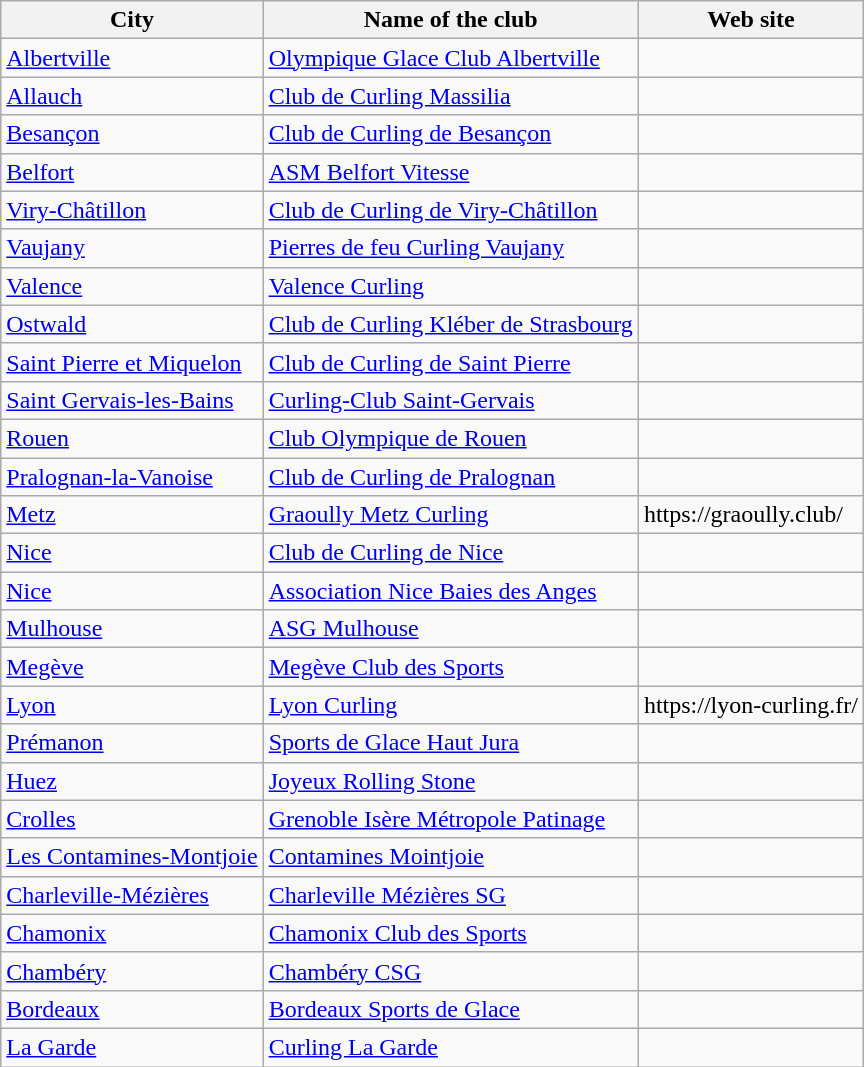<table class="wikitable sortable">
<tr>
<th>City</th>
<th>Name of the club</th>
<th>Web site</th>
</tr>
<tr>
<td><a href='#'>Albertville</a></td>
<td><a href='#'>Olympique Glace Club Albertville</a></td>
<td></td>
</tr>
<tr>
<td><a href='#'>Allauch</a></td>
<td><a href='#'>Club de Curling Massilia</a></td>
<td></td>
</tr>
<tr>
<td><a href='#'>Besançon</a></td>
<td><a href='#'>Club de Curling de Besançon</a></td>
<td></td>
</tr>
<tr>
<td><a href='#'>Belfort</a></td>
<td><a href='#'>ASM Belfort Vitesse</a></td>
<td></td>
</tr>
<tr>
<td><a href='#'>Viry-Châtillon</a></td>
<td><a href='#'>Club de Curling de Viry-Châtillon</a></td>
<td></td>
</tr>
<tr>
<td><a href='#'>Vaujany</a></td>
<td><a href='#'>Pierres de feu Curling Vaujany</a></td>
<td></td>
</tr>
<tr>
<td><a href='#'>Valence</a></td>
<td><a href='#'>Valence Curling</a></td>
<td></td>
</tr>
<tr>
<td><a href='#'>Ostwald</a></td>
<td><a href='#'>Club de Curling Kléber de Strasbourg</a></td>
<td></td>
</tr>
<tr>
<td><a href='#'>Saint Pierre et Miquelon</a></td>
<td><a href='#'>Club de Curling de Saint Pierre</a></td>
<td></td>
</tr>
<tr>
<td><a href='#'>Saint Gervais-les-Bains</a></td>
<td><a href='#'>Curling-Club Saint-Gervais</a></td>
<td></td>
</tr>
<tr>
<td><a href='#'>Rouen</a></td>
<td><a href='#'>Club Olympique de Rouen</a></td>
<td></td>
</tr>
<tr>
<td><a href='#'>Pralognan-la-Vanoise</a></td>
<td><a href='#'>Club de Curling de Pralognan</a></td>
<td></td>
</tr>
<tr>
<td><a href='#'>Metz</a></td>
<td><a href='#'>Graoully Metz Curling</a></td>
<td>https://graoully.club/</td>
</tr>
<tr>
<td><a href='#'>Nice</a></td>
<td><a href='#'>Club de Curling de Nice</a></td>
<td></td>
</tr>
<tr>
<td><a href='#'>Nice</a></td>
<td><a href='#'>Association Nice Baies des Anges</a></td>
<td></td>
</tr>
<tr>
<td><a href='#'>Mulhouse</a></td>
<td><a href='#'>ASG Mulhouse</a></td>
<td></td>
</tr>
<tr>
<td><a href='#'>Megève</a></td>
<td><a href='#'>Megève Club des Sports</a></td>
<td></td>
</tr>
<tr>
<td><a href='#'>Lyon</a></td>
<td><a href='#'>Lyon Curling</a></td>
<td>https://lyon-curling.fr/</td>
</tr>
<tr>
<td><a href='#'>Prémanon</a></td>
<td><a href='#'>Sports de Glace Haut Jura</a></td>
<td></td>
</tr>
<tr>
<td><a href='#'>Huez</a></td>
<td><a href='#'>Joyeux Rolling Stone</a></td>
<td></td>
</tr>
<tr>
<td><a href='#'>Crolles</a></td>
<td><a href='#'>Grenoble Isère Métropole Patinage</a></td>
<td></td>
</tr>
<tr>
<td><a href='#'>Les Contamines-Montjoie</a></td>
<td><a href='#'>Contamines Mointjoie</a></td>
<td></td>
</tr>
<tr>
<td><a href='#'>Charleville-Mézières</a></td>
<td><a href='#'>Charleville Mézières SG</a></td>
<td></td>
</tr>
<tr>
<td><a href='#'>Chamonix</a></td>
<td><a href='#'>Chamonix Club des Sports</a></td>
<td></td>
</tr>
<tr>
<td><a href='#'>Chambéry</a></td>
<td><a href='#'>Chambéry CSG</a></td>
<td></td>
</tr>
<tr>
<td><a href='#'>Bordeaux</a></td>
<td><a href='#'>Bordeaux Sports de Glace</a></td>
<td></td>
</tr>
<tr>
<td><a href='#'>La Garde</a></td>
<td><a href='#'>Curling La Garde</a></td>
<td></td>
</tr>
</table>
